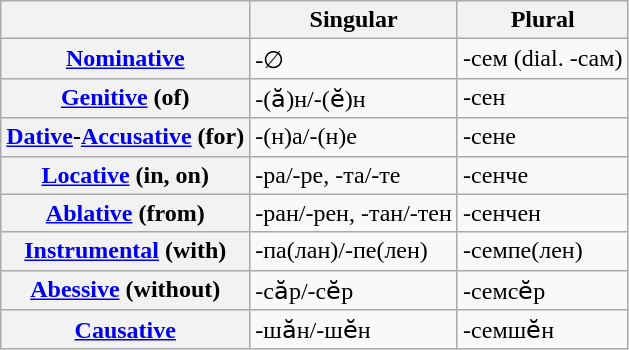<table class="wikitable">
<tr>
<th></th>
<th>Singular</th>
<th>Plural</th>
</tr>
<tr>
<th><a href='#'>Nominative</a></th>
<td>-∅</td>
<td>-сем (dial. -сам)</td>
</tr>
<tr>
<th><a href='#'>Genitive</a> (of)</th>
<td>-(ӑ)н/-(ӗ)н</td>
<td>-сен</td>
</tr>
<tr>
<th><a href='#'>Dative</a>-<a href='#'>Accusative</a> (for)</th>
<td>-(н)а/-(н)е</td>
<td>-сене</td>
</tr>
<tr>
<th><a href='#'>Locative</a> (in, on)</th>
<td>-ра/-ре, -та/-те</td>
<td>-сенче</td>
</tr>
<tr>
<th><a href='#'>Ablative</a> (from)</th>
<td>-ран/-рен, -тан/-тен</td>
<td>-сенчен</td>
</tr>
<tr>
<th><a href='#'>Instrumental</a> (with)</th>
<td>-па(лан)/-пе(лен)</td>
<td>-семпе(лен)</td>
</tr>
<tr>
<th><a href='#'>Abessive</a> (without)</th>
<td>-сӑр/-сӗр</td>
<td>-семсӗр</td>
</tr>
<tr>
<th><a href='#'>Causative</a></th>
<td>-шӑн/-шӗн</td>
<td>-семшӗн</td>
</tr>
</table>
